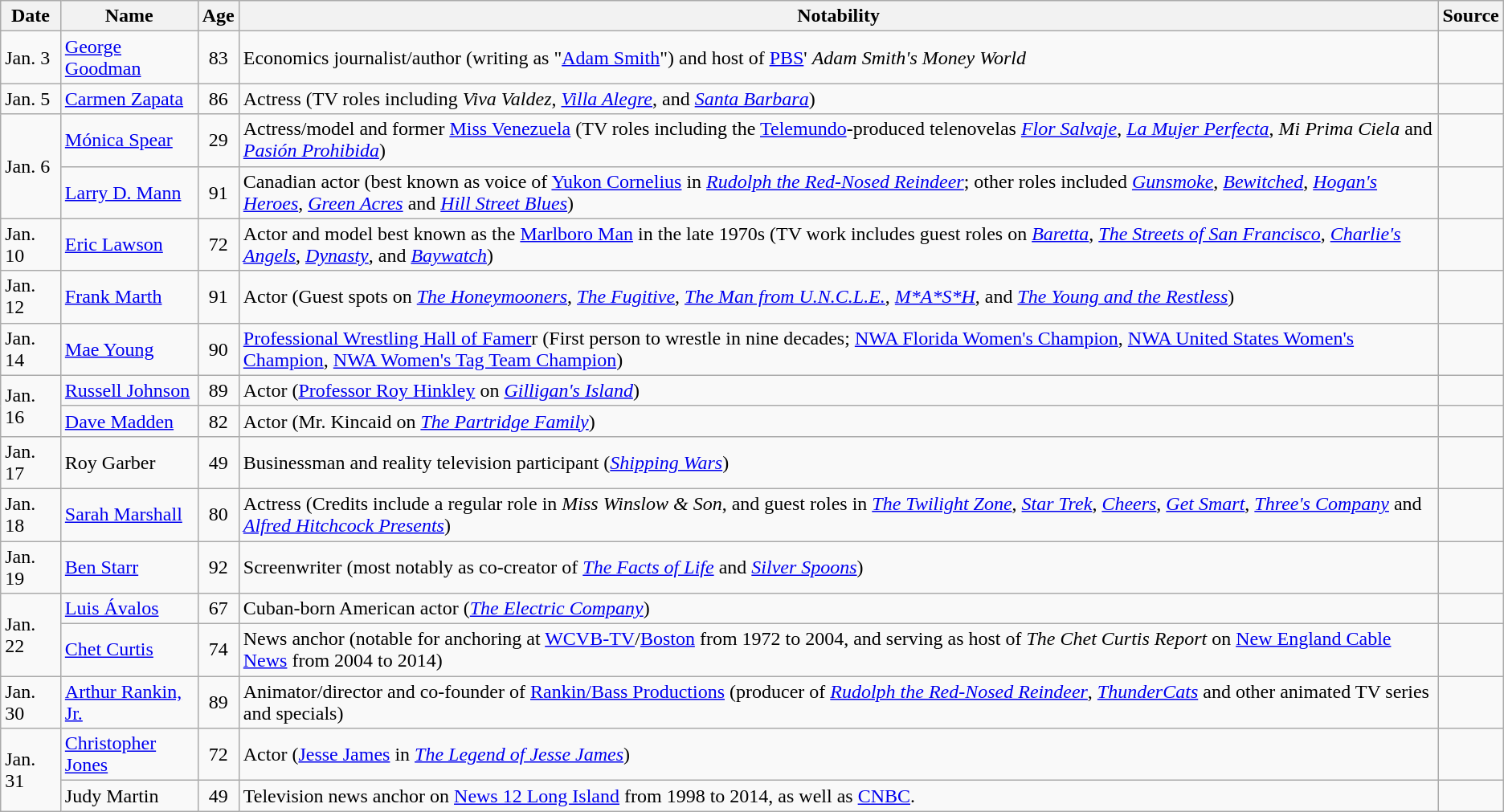<table class="wikitable sortable">
<tr ">
<th>Date</th>
<th>Name</th>
<th>Age</th>
<th class="unsortable">Notability</th>
<th class="unsortable">Source</th>
</tr>
<tr>
<td>Jan. 3</td>
<td><a href='#'>George Goodman</a></td>
<td style="text-align:center;">83</td>
<td>Economics journalist/author (writing as "<a href='#'>Adam Smith</a>") and host of <a href='#'>PBS</a>' <em>Adam Smith's Money World</em></td>
<td></td>
</tr>
<tr>
<td>Jan. 5</td>
<td><a href='#'>Carmen Zapata</a></td>
<td style="text-align:center;">86</td>
<td>Actress (TV roles including <em>Viva Valdez</em>, <em><a href='#'>Villa Alegre</a></em>, and <em><a href='#'>Santa Barbara</a></em>)</td>
<td></td>
</tr>
<tr>
<td rowspan="2">Jan. 6</td>
<td><a href='#'>Mónica Spear</a></td>
<td style="text-align:center;">29</td>
<td>Actress/model and former <a href='#'>Miss Venezuela</a> (TV roles including the <a href='#'>Telemundo</a>-produced telenovelas <em><a href='#'>Flor Salvaje</a></em>, <em><a href='#'>La Mujer Perfecta</a></em>, <em>Mi Prima Ciela</em> and <em><a href='#'>Pasión Prohibida</a></em>)</td>
<td></td>
</tr>
<tr>
<td><a href='#'>Larry D. Mann</a></td>
<td style="text-align:center;">91</td>
<td>Canadian actor (best known as voice of <a href='#'>Yukon Cornelius</a> in <em><a href='#'>Rudolph the Red-Nosed Reindeer</a></em>; other roles included  <em><a href='#'>Gunsmoke</a></em>, <em><a href='#'>Bewitched</a></em>, <em><a href='#'>Hogan's Heroes</a></em>, <em><a href='#'>Green Acres</a></em> and <em><a href='#'>Hill Street Blues</a></em>)</td>
<td></td>
</tr>
<tr>
<td>Jan. 10</td>
<td><a href='#'>Eric Lawson</a></td>
<td style="text-align:center;">72</td>
<td>Actor and model best known as the <a href='#'>Marlboro Man</a> in the late 1970s (TV work includes guest roles on <em><a href='#'>Baretta</a></em>, <em><a href='#'>The Streets of San Francisco</a></em>, <em><a href='#'>Charlie's Angels</a></em>, <em><a href='#'>Dynasty</a></em>, and <em><a href='#'>Baywatch</a></em>)</td>
<td></td>
</tr>
<tr>
<td>Jan. 12</td>
<td><a href='#'>Frank Marth</a></td>
<td style="text-align:center;">91</td>
<td>Actor (Guest spots on <em><a href='#'>The Honeymooners</a></em>, <em><a href='#'>The Fugitive</a></em>, <em><a href='#'>The Man from U.N.C.L.E.</a></em>, <em><a href='#'>M*A*S*H</a></em>, and <em><a href='#'>The Young and the Restless</a></em>)</td>
<td></td>
</tr>
<tr>
<td>Jan. 14</td>
<td><a href='#'>Mae Young</a></td>
<td style="text-align:center;">90</td>
<td><a href='#'>Professional Wrestling Hall of Famer</a>r (First person to wrestle in nine decades; <a href='#'>NWA Florida Women's Champion</a>, <a href='#'>NWA United States Women's Champion</a>, <a href='#'>NWA Women's Tag Team Champion</a>)</td>
<td></td>
</tr>
<tr>
<td rowspan="2">Jan. 16</td>
<td><a href='#'>Russell Johnson</a></td>
<td style="text-align:center;">89</td>
<td>Actor (<a href='#'>Professor Roy Hinkley</a> on <em><a href='#'>Gilligan's Island</a></em>)</td>
<td></td>
</tr>
<tr>
<td><a href='#'>Dave Madden</a></td>
<td style="text-align:center;">82</td>
<td>Actor (Mr. Kincaid on <em><a href='#'>The Partridge Family</a></em>)</td>
<td></td>
</tr>
<tr>
<td>Jan. 17</td>
<td>Roy Garber</td>
<td style="text-align:center;">49</td>
<td>Businessman and reality television participant (<em><a href='#'>Shipping Wars</a></em>)</td>
<td></td>
</tr>
<tr>
<td>Jan. 18</td>
<td><a href='#'>Sarah Marshall</a></td>
<td style="text-align:center;">80</td>
<td>Actress (Credits include a regular role in <em>Miss Winslow & Son</em>, and guest roles in <em><a href='#'>The Twilight Zone</a></em>, <em><a href='#'>Star Trek</a></em>, <em><a href='#'>Cheers</a></em>, <em><a href='#'>Get Smart</a></em>, <em><a href='#'>Three's Company</a></em> and <em><a href='#'>Alfred Hitchcock Presents</a></em>)</td>
<td></td>
</tr>
<tr>
<td>Jan. 19</td>
<td><a href='#'>Ben Starr</a></td>
<td style="text-align:center;">92</td>
<td>Screenwriter (most notably as co-creator of <em><a href='#'>The Facts of Life</a></em> and <em><a href='#'>Silver Spoons</a></em>)</td>
<td></td>
</tr>
<tr>
<td rowspan="2">Jan. 22</td>
<td><a href='#'>Luis Ávalos</a></td>
<td style="text-align:center;">67</td>
<td>Cuban-born American actor (<em><a href='#'>The Electric Company</a></em>)</td>
<td></td>
</tr>
<tr>
<td><a href='#'>Chet Curtis</a></td>
<td style="text-align:center;">74</td>
<td>News anchor (notable for anchoring at <a href='#'>WCVB-TV</a>/<a href='#'>Boston</a> from 1972 to 2004, and serving as host of <em>The Chet Curtis Report</em> on <a href='#'>New England Cable News</a> from 2004 to 2014)</td>
<td></td>
</tr>
<tr>
<td>Jan. 30</td>
<td><a href='#'>Arthur Rankin, Jr.</a></td>
<td style="text-align:center;">89</td>
<td>Animator/director and co-founder of <a href='#'>Rankin/Bass Productions</a> (producer of <em><a href='#'>Rudolph the Red-Nosed Reindeer</a></em>, <em><a href='#'>ThunderCats</a></em> and other animated TV series and specials)</td>
<td></td>
</tr>
<tr>
<td rowspan="2">Jan. 31</td>
<td><a href='#'>Christopher Jones</a></td>
<td style="text-align:center;">72</td>
<td>Actor (<a href='#'>Jesse James</a> in <em><a href='#'>The Legend of Jesse James</a></em>)</td>
<td></td>
</tr>
<tr>
<td>Judy Martin</td>
<td style="text-align:center;">49</td>
<td>Television news anchor on <a href='#'>News 12 Long Island</a> from 1998 to 2014, as well as <a href='#'>CNBC</a>.</td>
<td></td>
</tr>
</table>
